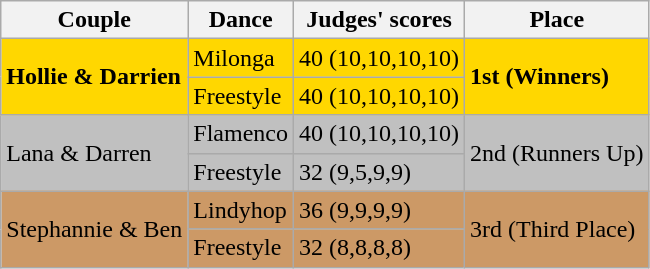<table class="wikitable sortable">
<tr>
<th>Couple</th>
<th>Dance</th>
<th>Judges' scores</th>
<th>Place</th>
</tr>
<tr style="background:gold">
<td rowspan="2"><strong>Hollie & Darrien</strong></td>
<td>Milonga</td>
<td>40 (10,10,10,10)</td>
<td rowspan="2"><strong>1st (Winners)</strong></td>
</tr>
<tr style="background:gold">
<td>Freestyle</td>
<td>40 (10,10,10,10)</td>
</tr>
<tr style="background:silver">
<td rowspan="2">Lana & Darren</td>
<td>Flamenco</td>
<td>40 (10,10,10,10)</td>
<td rowspan="2">2nd (Runners Up)</td>
</tr>
<tr style="background:silver">
<td>Freestyle</td>
<td>32 (9,5,9,9)</td>
</tr>
<tr bgcolor=#c96>
<td rowspan="2">Stephannie & Ben</td>
<td>Lindyhop</td>
<td>36 (9,9,9,9)</td>
<td rowspan="2">3rd (Third Place)</td>
</tr>
<tr bgcolor=#c96>
<td>Freestyle</td>
<td>32 (8,8,8,8)</td>
</tr>
</table>
